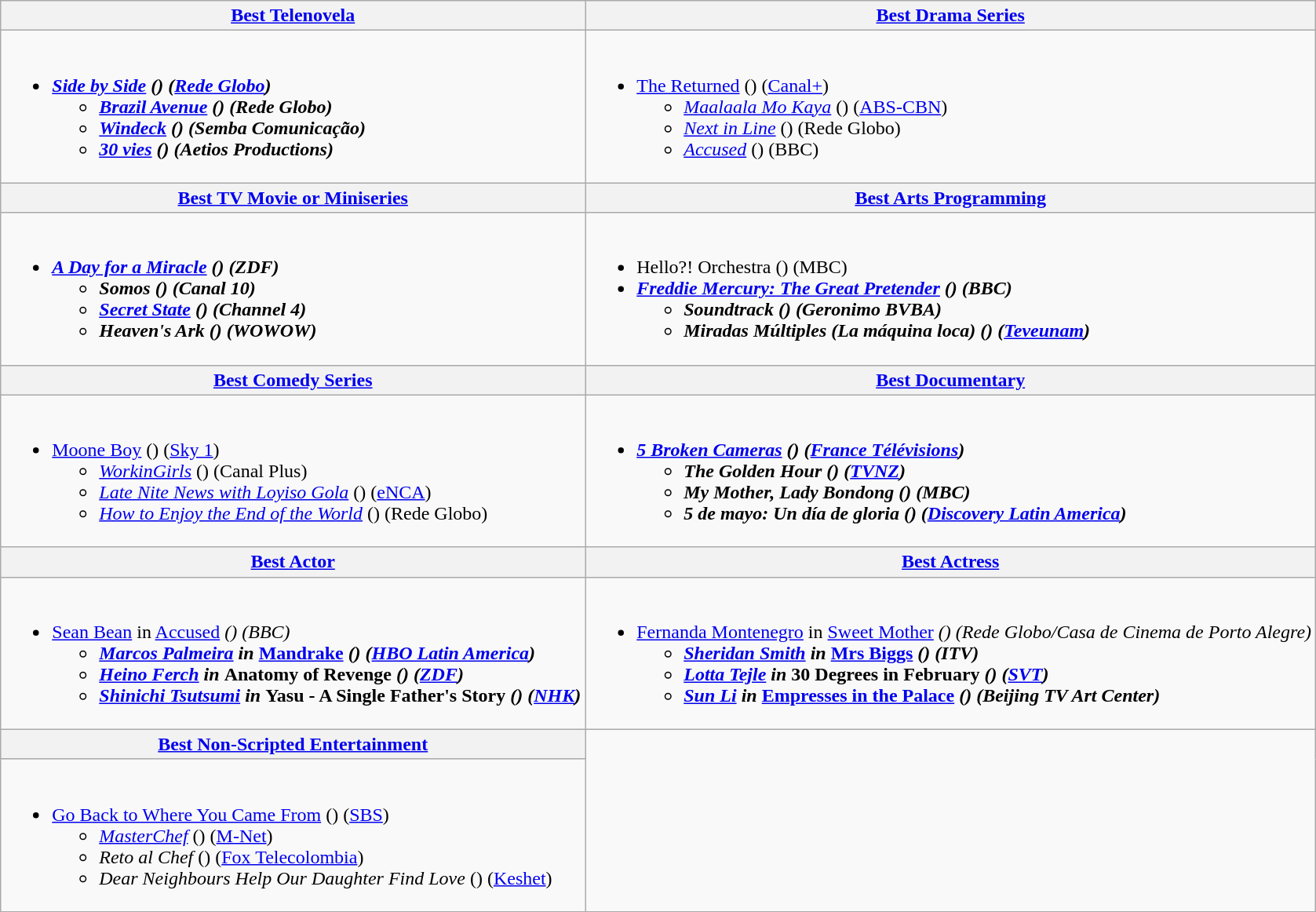<table class="wikitable">
<tr>
<th style:"width:50%"><a href='#'>Best Telenovela</a></th>
<th style:"width:50%"><a href='#'>Best Drama Series</a></th>
</tr>
<tr>
<td valign="top"><br><ul><li><strong><em><a href='#'>Side by Side</a><em> () (<a href='#'>Rede Globo</a>)<strong><ul><li></em><a href='#'>Brazil Avenue</a><em> () (Rede Globo)</li><li></em><a href='#'>Windeck</a><em> () (Semba Comunicação)</li><li></em><a href='#'>30 vies</a><em> () (Aetios Productions)</li></ul></li></ul></td>
<td valign="top"><br><ul><li></em></strong><a href='#'>The Returned</a></em> () (<a href='#'>Canal+</a>)</strong><ul><li><em><a href='#'>Maalaala Mo Kaya</a></em> () (<a href='#'>ABS-CBN</a>)</li><li><em><a href='#'>Next in Line</a></em> () (Rede Globo)</li><li><em><a href='#'>Accused</a></em> () (BBC)</li></ul></li></ul></td>
</tr>
<tr>
<th style:"width:50%"><a href='#'>Best TV Movie or Miniseries</a></th>
<th style:"width:50%"><a href='#'>Best Arts Programming</a></th>
</tr>
<tr>
<td valign="top"><br><ul><li><strong><em><a href='#'>A Day for a Miracle</a><em> () (ZDF)<strong><ul><li></em>Somos<em> () (Canal 10)</li><li></em><a href='#'>Secret State</a><em> () (Channel 4)</li><li></em>Heaven's Ark<em> () (WOWOW)</li></ul></li></ul></td>
<td valign="top"><br><ul><li></em></strong>Hello?! Orchestra</em> () (MBC)</strong></li><li><strong><em><a href='#'>Freddie Mercury: The Great Pretender</a><em> () (BBC)<strong><ul><li></em>Soundtrack<em> () (Geronimo BVBA)</li><li></em>Miradas Múltiples (La máquina loca)<em> () (<a href='#'>Teveunam</a>)</li></ul></li></ul></td>
</tr>
<tr>
<th style:"width:50%"><a href='#'>Best Comedy Series</a></th>
<th style:"width:50%"><a href='#'>Best Documentary</a></th>
</tr>
<tr>
<td valign="top"><br><ul><li></em></strong><a href='#'>Moone Boy</a></em> () (<a href='#'>Sky 1</a>)</strong><ul><li><em><a href='#'>WorkinGirls</a></em> () (Canal Plus)</li><li><em><a href='#'>Late Nite News with Loyiso Gola</a></em> () (<a href='#'>eNCA</a>)</li><li><em><a href='#'>How to Enjoy the End of the World</a></em> () (Rede Globo)</li></ul></li></ul></td>
<td valign="top"><br><ul><li><strong><em><a href='#'>5 Broken Cameras</a><em> () (<a href='#'>France Télévisions</a>)<strong><ul><li></em>The Golden Hour<em> () (<a href='#'>TVNZ</a>)</li><li></em>My Mother, Lady Bondong<em> () (MBC)</li><li></em>5 de mayo: Un día de gloria<em> () (<a href='#'>Discovery Latin America</a>)</li></ul></li></ul></td>
</tr>
<tr>
<th style:"width:50%"><a href='#'>Best Actor</a></th>
<th style:"width:50%"><a href='#'>Best Actress</a></th>
</tr>
<tr>
<td valign="top"><br><ul><li></strong><a href='#'>Sean Bean</a> in </em><a href='#'>Accused</a><em> () (BBC)<strong><ul><li><a href='#'>Marcos Palmeira</a> in </em><a href='#'>Mandrake</a><em> () (<a href='#'>HBO Latin America</a>)</li><li><a href='#'>Heino Ferch</a> in </em>Anatomy of Revenge<em> () (<a href='#'>ZDF</a>)</li><li><a href='#'>Shinichi Tsutsumi</a> in </em>Yasu - A Single Father's Story<em> () (<a href='#'>NHK</a>)</li></ul></li></ul></td>
<td valign="top"><br><ul><li></strong><a href='#'>Fernanda Montenegro</a> in </em><a href='#'>Sweet Mother</a><em> () (Rede Globo/Casa de Cinema de Porto Alegre)<strong><ul><li><a href='#'>Sheridan Smith</a> in </em><a href='#'>Mrs Biggs</a><em> () (ITV)</li><li><a href='#'>Lotta Tejle</a> in </em>30 Degrees in February<em> () (<a href='#'>SVT</a>)</li><li><a href='#'>Sun Li</a> in </em><a href='#'>Empresses in the Palace</a><em> () (Beijing TV Art Center)</li></ul></li></ul></td>
</tr>
<tr>
<th style:"width:50%"><a href='#'>Best Non-Scripted Entertainment</a></th>
</tr>
<tr>
<td valign="top"><br><ul><li></em></strong><a href='#'>Go Back to Where You Came From</a></em> () (<a href='#'>SBS</a>)</strong><ul><li><em><a href='#'>MasterChef</a></em> () (<a href='#'>M-Net</a>)</li><li><em>Reto al Chef</em> () (<a href='#'>Fox Telecolombia</a>)</li><li><em>Dear Neighbours Help Our Daughter Find Love</em> () (<a href='#'>Keshet</a>)</li></ul></li></ul></td>
</tr>
<tr>
</tr>
</table>
